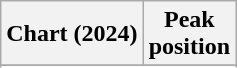<table class="wikitable sortable plainrowheaders" style="text-align:center">
<tr>
<th scope="col">Chart (2024)</th>
<th scope="col">Peak<br>position</th>
</tr>
<tr>
</tr>
<tr>
</tr>
<tr>
</tr>
<tr>
</tr>
</table>
